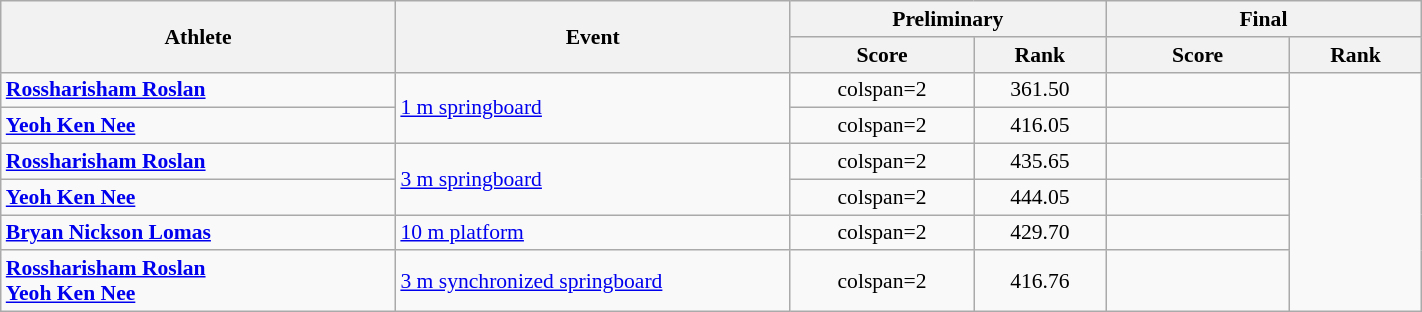<table class="wikitable" width="75%" style="text-align:center; font-size:90%;">
<tr>
<th rowspan="2" width="15%">Athlete</th>
<th rowspan="2" width="15%">Event</th>
<th colspan="2" width="12%">Preliminary</th>
<th colspan="2" width="12%">Final</th>
</tr>
<tr>
<th width="7%">Score</th>
<th>Rank</th>
<th width="7%">Score</th>
<th>Rank</th>
</tr>
<tr>
<td align=left><strong><a href='#'>Rossharisham Roslan</a></strong></td>
<td align=left rowspan=2><a href='#'>1 m springboard</a></td>
<td>colspan=2 </td>
<td>361.50</td>
<td></td>
</tr>
<tr>
<td align=left><strong><a href='#'>Yeoh Ken Nee</a></strong></td>
<td>colspan=2 </td>
<td>416.05</td>
<td></td>
</tr>
<tr>
<td align=left><strong><a href='#'>Rossharisham Roslan</a></strong></td>
<td align=left rowspan=2><a href='#'>3 m springboard</a></td>
<td>colspan=2 </td>
<td>435.65</td>
<td></td>
</tr>
<tr>
<td align=left><strong><a href='#'>Yeoh Ken Nee</a></strong></td>
<td>colspan=2 </td>
<td>444.05</td>
<td></td>
</tr>
<tr>
<td align=left><strong><a href='#'>Bryan Nickson Lomas</a></strong></td>
<td align=left><a href='#'>10 m platform</a></td>
<td>colspan=2 </td>
<td>429.70</td>
<td></td>
</tr>
<tr>
<td align=left><strong><a href='#'>Rossharisham Roslan</a><br><a href='#'>Yeoh Ken Nee</a></strong></td>
<td align=left><a href='#'>3 m synchronized springboard</a></td>
<td>colspan=2 </td>
<td>416.76</td>
<td></td>
</tr>
</table>
